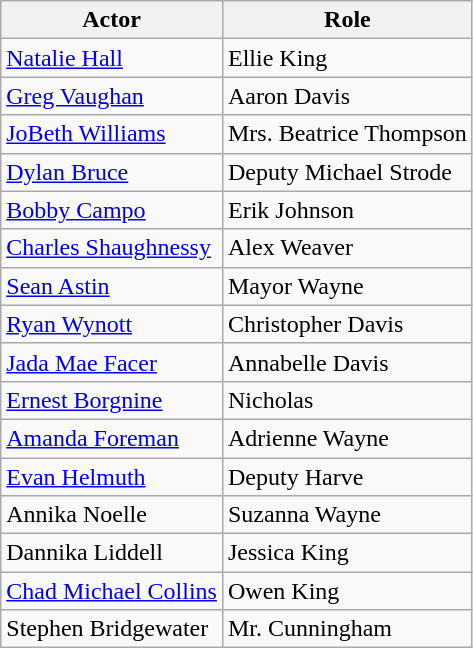<table class="wikitable">
<tr>
<th>Actor</th>
<th>Role</th>
</tr>
<tr>
<td><a href='#'>Natalie Hall</a></td>
<td>Ellie King</td>
</tr>
<tr>
<td><a href='#'>Greg Vaughan</a></td>
<td>Aaron Davis</td>
</tr>
<tr>
<td><a href='#'>JoBeth Williams</a></td>
<td>Mrs. Beatrice Thompson</td>
</tr>
<tr>
<td><a href='#'>Dylan Bruce</a></td>
<td>Deputy Michael Strode</td>
</tr>
<tr>
<td><a href='#'>Bobby Campo</a></td>
<td>Erik Johnson</td>
</tr>
<tr>
<td><a href='#'>Charles Shaughnessy</a></td>
<td>Alex Weaver</td>
</tr>
<tr>
<td><a href='#'>Sean Astin</a></td>
<td>Mayor Wayne</td>
</tr>
<tr>
<td><a href='#'>Ryan Wynott</a></td>
<td>Christopher Davis</td>
</tr>
<tr>
<td><a href='#'>Jada Mae Facer</a></td>
<td>Annabelle Davis</td>
</tr>
<tr>
<td><a href='#'>Ernest Borgnine</a></td>
<td>Nicholas</td>
</tr>
<tr>
<td><a href='#'>Amanda Foreman</a></td>
<td>Adrienne Wayne</td>
</tr>
<tr>
<td><a href='#'>Evan Helmuth</a></td>
<td>Deputy Harve</td>
</tr>
<tr>
<td>Annika Noelle</td>
<td>Suzanna Wayne</td>
</tr>
<tr>
<td>Dannika Liddell</td>
<td>Jessica King</td>
</tr>
<tr>
<td><a href='#'>Chad Michael Collins</a></td>
<td>Owen King</td>
</tr>
<tr>
<td>Stephen Bridgewater</td>
<td>Mr. Cunningham</td>
</tr>
</table>
